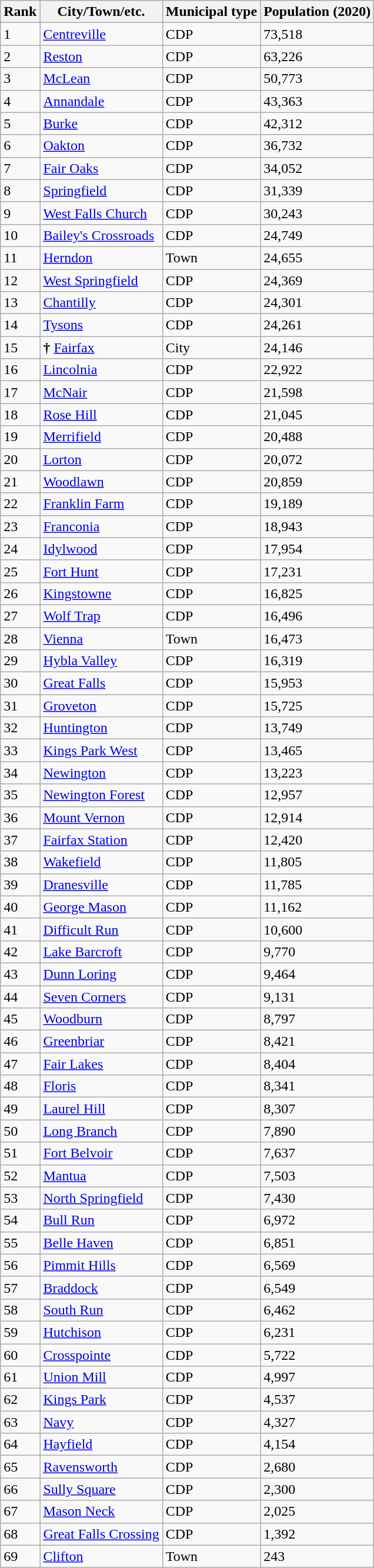<table class="wikitable sortable">
<tr>
<th>Rank</th>
<th>City/Town/etc.</th>
<th>Municipal type</th>
<th>Population (2020)</th>
</tr>
<tr>
<td>1</td>
<td><a href='#'>Centreville</a></td>
<td>CDP</td>
<td>73,518</td>
</tr>
<tr>
<td>2</td>
<td><a href='#'>Reston</a></td>
<td>CDP</td>
<td>63,226</td>
</tr>
<tr>
<td>3</td>
<td><a href='#'>McLean</a></td>
<td>CDP</td>
<td>50,773</td>
</tr>
<tr>
<td>4</td>
<td><a href='#'>Annandale</a></td>
<td>CDP</td>
<td>43,363</td>
</tr>
<tr>
<td>5</td>
<td><a href='#'>Burke</a></td>
<td>CDP</td>
<td>42,312</td>
</tr>
<tr>
<td>6</td>
<td><a href='#'>Oakton</a></td>
<td>CDP</td>
<td>36,732</td>
</tr>
<tr>
<td>7</td>
<td><a href='#'>Fair Oaks</a></td>
<td>CDP</td>
<td>34,052</td>
</tr>
<tr>
<td>8</td>
<td><a href='#'>Springfield</a></td>
<td>CDP</td>
<td>31,339</td>
</tr>
<tr>
<td>9</td>
<td><a href='#'>West Falls Church</a></td>
<td>CDP</td>
<td>30,243</td>
</tr>
<tr>
<td>10</td>
<td><a href='#'>Bailey's Crossroads</a></td>
<td>CDP</td>
<td>24,749</td>
</tr>
<tr>
<td>11</td>
<td><a href='#'>Herndon</a></td>
<td>Town</td>
<td>24,655</td>
</tr>
<tr>
<td>12</td>
<td><a href='#'>West Springfield</a></td>
<td>CDP</td>
<td>24,369</td>
</tr>
<tr>
<td>13</td>
<td><a href='#'>Chantilly</a></td>
<td>CDP</td>
<td>24,301</td>
</tr>
<tr>
<td>14</td>
<td><a href='#'>Tysons</a></td>
<td>CDP</td>
<td>24,261</td>
</tr>
<tr>
<td>15</td>
<td><strong>†</strong> <a href='#'>Fairfax</a></td>
<td>City</td>
<td>24,146</td>
</tr>
<tr>
<td>16</td>
<td><a href='#'>Lincolnia</a></td>
<td>CDP</td>
<td>22,922</td>
</tr>
<tr>
<td>17</td>
<td><a href='#'>McNair</a></td>
<td>CDP</td>
<td>21,598</td>
</tr>
<tr>
<td>18</td>
<td><a href='#'>Rose Hill</a></td>
<td>CDP</td>
<td>21,045</td>
</tr>
<tr>
<td>19</td>
<td><a href='#'>Merrifield</a></td>
<td>CDP</td>
<td>20,488</td>
</tr>
<tr>
<td>20</td>
<td><a href='#'>Lorton</a></td>
<td>CDP</td>
<td>20,072</td>
</tr>
<tr>
<td>21</td>
<td><a href='#'>Woodlawn</a></td>
<td>CDP</td>
<td>20,859</td>
</tr>
<tr>
<td>22</td>
<td><a href='#'>Franklin Farm</a></td>
<td>CDP</td>
<td>19,189</td>
</tr>
<tr>
<td>23</td>
<td><a href='#'>Franconia</a></td>
<td>CDP</td>
<td>18,943</td>
</tr>
<tr>
<td>24</td>
<td><a href='#'>Idylwood</a></td>
<td>CDP</td>
<td>17,954</td>
</tr>
<tr>
<td>25</td>
<td><a href='#'>Fort Hunt</a></td>
<td>CDP</td>
<td>17,231</td>
</tr>
<tr>
<td>26</td>
<td><a href='#'>Kingstowne</a></td>
<td>CDP</td>
<td>16,825</td>
</tr>
<tr>
<td>27</td>
<td><a href='#'>Wolf Trap</a></td>
<td>CDP</td>
<td>16,496</td>
</tr>
<tr>
<td>28</td>
<td><a href='#'>Vienna</a></td>
<td>Town</td>
<td>16,473</td>
</tr>
<tr>
<td>29</td>
<td><a href='#'>Hybla Valley</a></td>
<td>CDP</td>
<td>16,319</td>
</tr>
<tr>
<td>30</td>
<td><a href='#'>Great Falls</a></td>
<td>CDP</td>
<td>15,953</td>
</tr>
<tr>
<td>31</td>
<td><a href='#'>Groveton</a></td>
<td>CDP</td>
<td>15,725</td>
</tr>
<tr>
<td>32</td>
<td><a href='#'>Huntington</a></td>
<td>CDP</td>
<td>13,749</td>
</tr>
<tr>
<td>33</td>
<td><a href='#'>Kings Park West</a></td>
<td>CDP</td>
<td>13,465</td>
</tr>
<tr>
<td>34</td>
<td><a href='#'>Newington</a></td>
<td>CDP</td>
<td>13,223</td>
</tr>
<tr>
<td>35</td>
<td><a href='#'>Newington Forest</a></td>
<td>CDP</td>
<td>12,957</td>
</tr>
<tr>
<td>36</td>
<td><a href='#'>Mount Vernon</a></td>
<td>CDP</td>
<td>12,914</td>
</tr>
<tr>
<td>37</td>
<td><a href='#'>Fairfax Station</a></td>
<td>CDP</td>
<td>12,420</td>
</tr>
<tr>
<td>38</td>
<td><a href='#'>Wakefield</a></td>
<td>CDP</td>
<td>11,805</td>
</tr>
<tr>
<td>39</td>
<td><a href='#'>Dranesville</a></td>
<td>CDP</td>
<td>11,785</td>
</tr>
<tr>
<td>40</td>
<td><a href='#'>George Mason</a></td>
<td>CDP</td>
<td>11,162</td>
</tr>
<tr>
<td>41</td>
<td><a href='#'>Difficult Run</a></td>
<td>CDP</td>
<td>10,600</td>
</tr>
<tr>
<td>42</td>
<td><a href='#'>Lake Barcroft</a></td>
<td>CDP</td>
<td>9,770</td>
</tr>
<tr>
<td>43</td>
<td><a href='#'>Dunn Loring</a></td>
<td>CDP</td>
<td>9,464</td>
</tr>
<tr>
<td>44</td>
<td><a href='#'>Seven Corners</a></td>
<td>CDP</td>
<td>9,131</td>
</tr>
<tr>
<td>45</td>
<td><a href='#'>Woodburn</a></td>
<td>CDP</td>
<td>8,797</td>
</tr>
<tr>
<td>46</td>
<td><a href='#'>Greenbriar</a></td>
<td>CDP</td>
<td>8,421</td>
</tr>
<tr>
<td>47</td>
<td><a href='#'>Fair Lakes</a></td>
<td>CDP</td>
<td>8,404</td>
</tr>
<tr>
<td>48</td>
<td><a href='#'>Floris</a></td>
<td>CDP</td>
<td>8,341</td>
</tr>
<tr>
<td>49</td>
<td><a href='#'>Laurel Hill</a></td>
<td>CDP</td>
<td>8,307</td>
</tr>
<tr>
<td>50</td>
<td><a href='#'>Long Branch</a></td>
<td>CDP</td>
<td>7,890</td>
</tr>
<tr>
<td>51</td>
<td><a href='#'>Fort Belvoir</a></td>
<td>CDP</td>
<td>7,637</td>
</tr>
<tr>
<td>52</td>
<td><a href='#'>Mantua</a></td>
<td>CDP</td>
<td>7,503</td>
</tr>
<tr>
<td>53</td>
<td><a href='#'>North Springfield</a></td>
<td>CDP</td>
<td>7,430</td>
</tr>
<tr>
<td>54</td>
<td><a href='#'>Bull Run</a></td>
<td>CDP</td>
<td>6,972</td>
</tr>
<tr>
<td>55</td>
<td><a href='#'>Belle Haven</a></td>
<td>CDP</td>
<td>6,851</td>
</tr>
<tr>
<td>56</td>
<td><a href='#'>Pimmit Hills</a></td>
<td>CDP</td>
<td>6,569</td>
</tr>
<tr>
<td>57</td>
<td><a href='#'>Braddock</a></td>
<td>CDP</td>
<td>6,549</td>
</tr>
<tr>
<td>58</td>
<td><a href='#'>South Run</a></td>
<td>CDP</td>
<td>6,462</td>
</tr>
<tr>
<td>59</td>
<td><a href='#'>Hutchison</a></td>
<td>CDP</td>
<td>6,231</td>
</tr>
<tr>
<td>60</td>
<td><a href='#'>Crosspointe</a></td>
<td>CDP</td>
<td>5,722</td>
</tr>
<tr>
<td>61</td>
<td><a href='#'>Union Mill</a></td>
<td>CDP</td>
<td>4,997</td>
</tr>
<tr>
<td>62</td>
<td><a href='#'>Kings Park</a></td>
<td>CDP</td>
<td>4,537</td>
</tr>
<tr>
<td>63</td>
<td><a href='#'>Navy</a></td>
<td>CDP</td>
<td>4,327</td>
</tr>
<tr>
<td>64</td>
<td><a href='#'>Hayfield</a></td>
<td>CDP</td>
<td>4,154</td>
</tr>
<tr>
<td>65</td>
<td><a href='#'>Ravensworth</a></td>
<td>CDP</td>
<td>2,680</td>
</tr>
<tr>
<td>66</td>
<td><a href='#'>Sully Square</a></td>
<td>CDP</td>
<td>2,300</td>
</tr>
<tr>
<td>67</td>
<td><a href='#'>Mason Neck</a></td>
<td>CDP</td>
<td>2,025</td>
</tr>
<tr>
<td>68</td>
<td><a href='#'>Great Falls Crossing</a></td>
<td>CDP</td>
<td>1,392</td>
</tr>
<tr>
<td>69</td>
<td><a href='#'>Clifton</a></td>
<td>Town</td>
<td>243</td>
</tr>
</table>
